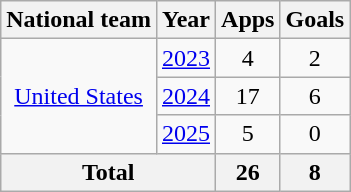<table class="wikitable" style="text-align:center">
<tr>
<th>National team</th>
<th>Year</th>
<th>Apps</th>
<th>Goals</th>
</tr>
<tr>
<td rowspan=3><a href='#'>United States</a></td>
<td><a href='#'>2023</a></td>
<td>4</td>
<td>2</td>
</tr>
<tr>
<td><a href='#'>2024</a></td>
<td>17</td>
<td>6</td>
</tr>
<tr>
<td><a href='#'>2025</a></td>
<td>5</td>
<td>0</td>
</tr>
<tr>
<th colspan=2>Total</th>
<th>26</th>
<th>8</th>
</tr>
</table>
